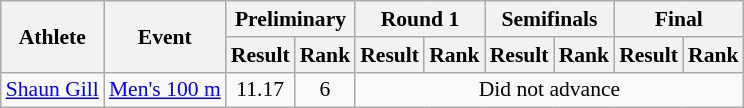<table class=wikitable style="font-size:90%">
<tr>
<th scope="col" rowspan=2>Athlete</th>
<th scope="col" rowspan=2>Event</th>
<th scope="col" colspan=2>Preliminary</th>
<th scope="col" colspan=2>Round 1</th>
<th scope="col" colspan=2>Semifinals</th>
<th scope="col" colspan=2>Final</th>
</tr>
<tr>
<th scope="col">Result</th>
<th scope="col">Rank</th>
<th scope="col">Result</th>
<th scope="col">Rank</th>
<th scope="col">Result</th>
<th scope="col">Rank</th>
<th scope="col">Result</th>
<th scope="col">Rank</th>
</tr>
<tr align=center>
<td align=left><a href='#'>Shaun Gill</a></td>
<td align=left><a href='#'>Men's 100 m</a></td>
<td>11.17</td>
<td>6</td>
<td colspan="6">Did not advance</td>
</tr>
</table>
